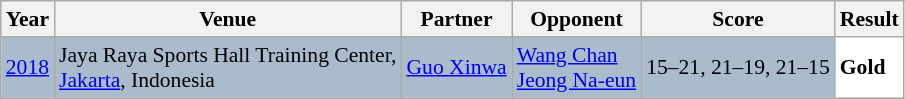<table class="sortable wikitable" style="font-size: 90%;">
<tr>
<th>Year</th>
<th>Venue</th>
<th>Partner</th>
<th>Opponent</th>
<th>Score</th>
<th>Result</th>
</tr>
<tr style="background:#AABBCC">
<td align="center"><a href='#'>2018</a></td>
<td align="left">Jaya Raya Sports Hall Training Center,<br><a href='#'>Jakarta</a>, Indonesia</td>
<td align="left"> <a href='#'>Guo Xinwa</a></td>
<td align="left"> <a href='#'>Wang Chan</a><br> <a href='#'>Jeong Na-eun</a></td>
<td align="left">15–21, 21–19, 21–15</td>
<td style="text-align:left; background:white"> <strong>Gold</strong></td>
</tr>
</table>
